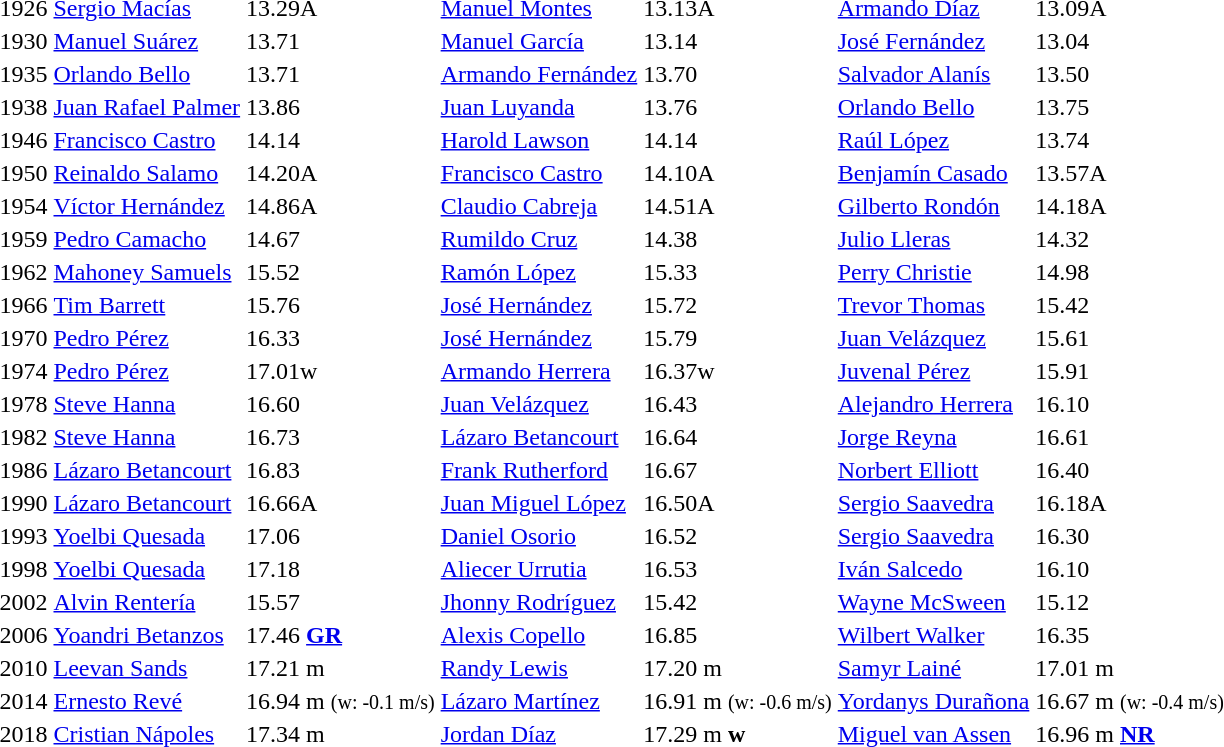<table>
<tr>
<td>1926</td>
<td><a href='#'>Sergio Macías</a><br> </td>
<td>13.29A</td>
<td><a href='#'>Manuel Montes</a><br> </td>
<td>13.13A</td>
<td><a href='#'>Armando Díaz</a><br> </td>
<td>13.09A</td>
</tr>
<tr>
<td>1930</td>
<td><a href='#'>Manuel Suárez</a><br> </td>
<td>13.71</td>
<td><a href='#'>Manuel García</a><br> </td>
<td>13.14</td>
<td><a href='#'>José Fernández</a><br> </td>
<td>13.04</td>
</tr>
<tr>
<td>1935</td>
<td><a href='#'>Orlando Bello</a><br> </td>
<td>13.71</td>
<td><a href='#'>Armando Fernández</a><br> </td>
<td>13.70</td>
<td><a href='#'>Salvador Alanís</a><br> </td>
<td>13.50</td>
</tr>
<tr>
<td>1938</td>
<td><a href='#'>Juan Rafael Palmer</a><br> </td>
<td>13.86</td>
<td><a href='#'>Juan Luyanda</a><br> </td>
<td>13.76</td>
<td><a href='#'>Orlando Bello</a><br> </td>
<td>13.75</td>
</tr>
<tr>
<td>1946</td>
<td><a href='#'>Francisco Castro</a><br> </td>
<td>14.14</td>
<td><a href='#'>Harold Lawson</a><br> </td>
<td>14.14</td>
<td><a href='#'>Raúl López</a><br> </td>
<td>13.74</td>
</tr>
<tr>
<td>1950</td>
<td><a href='#'>Reinaldo Salamo</a><br> </td>
<td>14.20A</td>
<td><a href='#'>Francisco Castro</a><br> </td>
<td>14.10A</td>
<td><a href='#'>Benjamín Casado</a><br> </td>
<td>13.57A</td>
</tr>
<tr>
<td>1954</td>
<td><a href='#'>Víctor Hernández</a><br> </td>
<td>14.86A</td>
<td><a href='#'>Claudio Cabreja</a><br> </td>
<td>14.51A</td>
<td><a href='#'>Gilberto Rondón</a><br> </td>
<td>14.18A</td>
</tr>
<tr>
<td>1959</td>
<td><a href='#'>Pedro Camacho</a><br> </td>
<td>14.67</td>
<td><a href='#'>Rumildo Cruz</a><br> </td>
<td>14.38</td>
<td><a href='#'>Julio Lleras</a><br> </td>
<td>14.32</td>
</tr>
<tr>
<td>1962</td>
<td><a href='#'>Mahoney Samuels</a><br> </td>
<td>15.52</td>
<td><a href='#'>Ramón López</a><br> </td>
<td>15.33</td>
<td><a href='#'>Perry Christie</a><br> </td>
<td>14.98</td>
</tr>
<tr>
<td>1966</td>
<td><a href='#'>Tim Barrett</a><br> </td>
<td>15.76</td>
<td><a href='#'>José Hernández</a><br> </td>
<td>15.72</td>
<td><a href='#'>Trevor Thomas</a><br> </td>
<td>15.42</td>
</tr>
<tr>
<td>1970</td>
<td><a href='#'>Pedro Pérez</a><br> </td>
<td>16.33</td>
<td><a href='#'>José Hernández</a><br> </td>
<td>15.79</td>
<td><a href='#'>Juan Velázquez</a><br> </td>
<td>15.61</td>
</tr>
<tr>
<td>1974</td>
<td><a href='#'>Pedro Pérez</a><br> </td>
<td>17.01w</td>
<td><a href='#'>Armando Herrera</a><br> </td>
<td>16.37w</td>
<td><a href='#'>Juvenal Pérez</a><br> </td>
<td>15.91</td>
</tr>
<tr>
<td>1978</td>
<td><a href='#'>Steve Hanna</a><br> </td>
<td>16.60</td>
<td><a href='#'>Juan Velázquez</a><br> </td>
<td>16.43</td>
<td><a href='#'>Alejandro Herrera</a><br> </td>
<td>16.10</td>
</tr>
<tr>
<td>1982</td>
<td><a href='#'>Steve Hanna</a><br> </td>
<td>16.73</td>
<td><a href='#'>Lázaro Betancourt</a><br> </td>
<td>16.64</td>
<td><a href='#'>Jorge Reyna</a><br> </td>
<td>16.61</td>
</tr>
<tr>
<td>1986</td>
<td><a href='#'>Lázaro Betancourt</a><br> </td>
<td>16.83</td>
<td><a href='#'>Frank Rutherford</a><br> </td>
<td>16.67</td>
<td><a href='#'>Norbert Elliott</a><br> </td>
<td>16.40</td>
</tr>
<tr>
<td>1990</td>
<td><a href='#'>Lázaro Betancourt</a><br> </td>
<td>16.66A</td>
<td><a href='#'>Juan Miguel López</a><br> </td>
<td>16.50A</td>
<td><a href='#'>Sergio Saavedra</a><br> </td>
<td>16.18A</td>
</tr>
<tr>
<td>1993</td>
<td><a href='#'>Yoelbi Quesada</a><br> </td>
<td>17.06</td>
<td><a href='#'>Daniel Osorio</a><br> </td>
<td>16.52</td>
<td><a href='#'>Sergio Saavedra</a><br> </td>
<td>16.30</td>
</tr>
<tr>
<td>1998</td>
<td><a href='#'>Yoelbi Quesada</a><br> </td>
<td>17.18</td>
<td><a href='#'>Aliecer Urrutia</a><br> </td>
<td>16.53</td>
<td><a href='#'>Iván Salcedo</a><br> </td>
<td>16.10</td>
</tr>
<tr>
<td>2002</td>
<td><a href='#'>Alvin Rentería</a><br> </td>
<td>15.57</td>
<td><a href='#'>Jhonny Rodríguez</a><br> </td>
<td>15.42</td>
<td><a href='#'>Wayne McSween</a><br> </td>
<td>15.12</td>
</tr>
<tr>
<td>2006</td>
<td><a href='#'>Yoandri Betanzos</a><br></td>
<td>17.46 <strong><a href='#'>GR</a></strong></td>
<td><a href='#'>Alexis Copello</a><br></td>
<td>16.85</td>
<td><a href='#'>Wilbert Walker</a><br></td>
<td>16.35</td>
</tr>
<tr>
<td>2010</td>
<td><a href='#'>Leevan Sands</a><br></td>
<td>17.21 m</td>
<td><a href='#'>Randy Lewis</a><br></td>
<td>17.20 m</td>
<td><a href='#'>Samyr Lainé</a><br></td>
<td>17.01 m</td>
</tr>
<tr>
<td>2014</td>
<td><a href='#'>Ernesto Revé</a><br></td>
<td>16.94 m <small>(w: -0.1 m/s)</small></td>
<td><a href='#'>Lázaro Martínez</a><br></td>
<td>16.91 m <small>(w: -0.6 m/s)</small></td>
<td><a href='#'>Yordanys Durañona</a><br></td>
<td>16.67 m <small>(w: -0.4 m/s)</small></td>
</tr>
<tr>
<td>2018</td>
<td><a href='#'>Cristian Nápoles</a><br></td>
<td>17.34 m </td>
<td><a href='#'>Jordan Díaz</a><br></td>
<td>17.29 m <strong>w</strong></td>
<td><a href='#'>Miguel van Assen</a><br></td>
<td>16.96 m <strong><a href='#'>NR</a></strong></td>
</tr>
</table>
